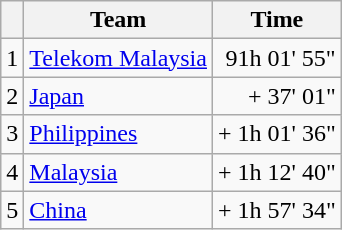<table class=wikitable>
<tr>
<th></th>
<th>Team</th>
<th>Time</th>
</tr>
<tr>
<td>1</td>
<td><a href='#'>Telekom Malaysia</a></td>
<td align=right>91h 01' 55"</td>
</tr>
<tr>
<td>2</td>
<td><a href='#'>Japan</a></td>
<td align=right>+ 37' 01"</td>
</tr>
<tr>
<td>3</td>
<td><a href='#'>Philippines</a></td>
<td align=right>+ 1h 01' 36"</td>
</tr>
<tr>
<td>4</td>
<td><a href='#'>Malaysia</a></td>
<td align=right>+ 1h 12' 40"</td>
</tr>
<tr>
<td>5</td>
<td><a href='#'>China</a></td>
<td align=right>+ 1h 57' 34"</td>
</tr>
</table>
